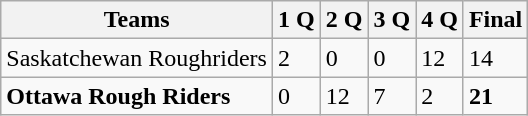<table class="wikitable">
<tr>
<th>Teams</th>
<th>1 Q</th>
<th>2 Q</th>
<th>3 Q</th>
<th>4 Q</th>
<th>Final</th>
</tr>
<tr>
<td>Saskatchewan Roughriders</td>
<td>2</td>
<td>0</td>
<td>0</td>
<td>12</td>
<td>14</td>
</tr>
<tr>
<td><strong>Ottawa Rough Riders</strong></td>
<td>0</td>
<td>12</td>
<td>7</td>
<td>2</td>
<td><strong>21</strong></td>
</tr>
</table>
